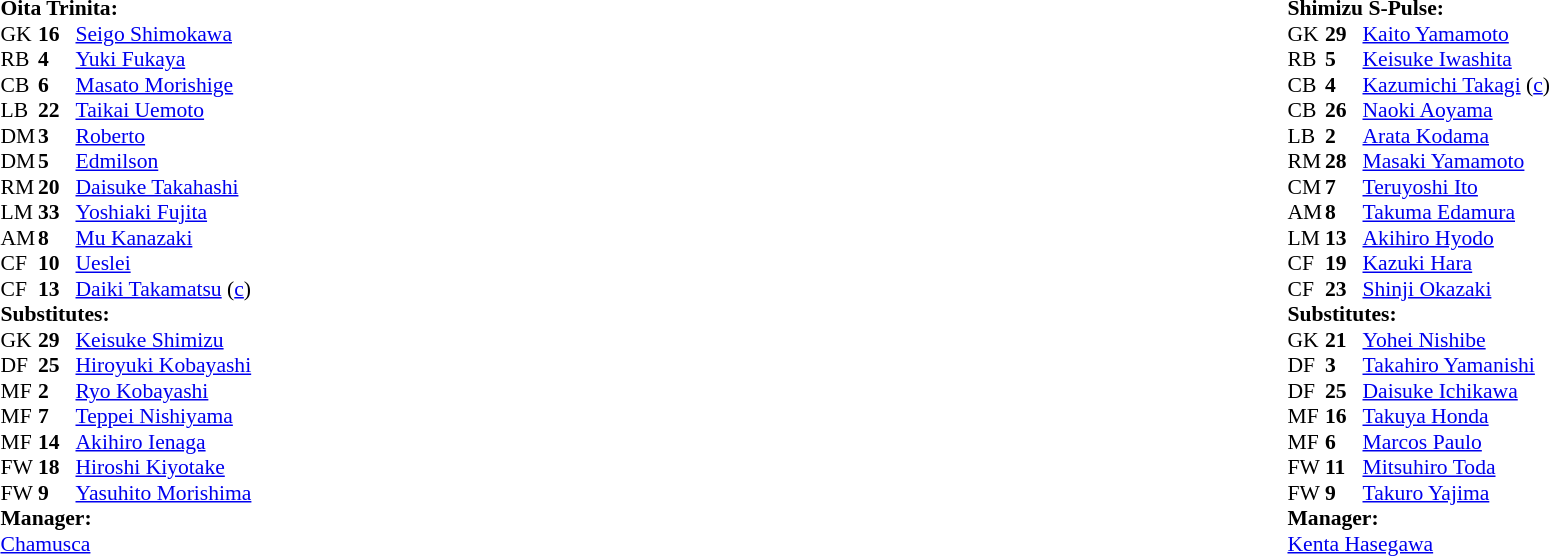<table width="100%">
<tr>
<td valign="top" width="50%"><br><table style="font-size: 90%" cellspacing="0" cellpadding="0">
<tr>
<td colspan="4"><strong>Oita Trinita:</strong></td>
</tr>
<tr>
<th width=25></th>
<th width=25></th>
</tr>
<tr>
<td>GK</td>
<td><strong>16</strong></td>
<td> <a href='#'>Seigo Shimokawa</a></td>
<td></td>
</tr>
<tr>
<td>RB</td>
<td><strong>4</strong></td>
<td> <a href='#'>Yuki Fukaya</a></td>
</tr>
<tr>
<td>CB</td>
<td><strong>6</strong></td>
<td> <a href='#'>Masato Morishige</a></td>
</tr>
<tr>
<td>LB</td>
<td><strong>22</strong></td>
<td> <a href='#'>Taikai Uemoto</a></td>
<td></td>
</tr>
<tr>
<td>DM</td>
<td><strong>3</strong></td>
<td> <a href='#'>Roberto</a></td>
</tr>
<tr>
<td>DM</td>
<td><strong>5</strong></td>
<td> <a href='#'>Edmilson</a></td>
</tr>
<tr>
<td>RM</td>
<td><strong>20</strong></td>
<td> <a href='#'>Daisuke Takahashi</a></td>
</tr>
<tr>
<td>LM</td>
<td><strong>33</strong></td>
<td> <a href='#'>Yoshiaki Fujita</a></td>
<td></td>
<td> </td>
</tr>
<tr>
<td>AM</td>
<td><strong>8</strong></td>
<td> <a href='#'>Mu Kanazaki</a></td>
<td></td>
</tr>
<tr>
<td>CF</td>
<td><strong>10</strong></td>
<td> <a href='#'>Ueslei</a></td>
</tr>
<tr>
<td>CF</td>
<td><strong>13</strong></td>
<td> <a href='#'>Daiki Takamatsu</a> (<a href='#'>c</a>)</td>
<td></td>
</tr>
<tr>
<td colspan=3><strong>Substitutes:</strong></td>
</tr>
<tr>
<td>GK</td>
<td><strong>29</strong></td>
<td> <a href='#'>Keisuke Shimizu</a></td>
</tr>
<tr>
<td>DF</td>
<td><strong>25</strong></td>
<td> <a href='#'>Hiroyuki Kobayashi</a></td>
<td></td>
</tr>
<tr>
<td>MF</td>
<td><strong>2</strong></td>
<td> <a href='#'>Ryo Kobayashi</a></td>
</tr>
<tr>
<td>MF</td>
<td><strong>7</strong></td>
<td> <a href='#'>Teppei Nishiyama</a></td>
<td></td>
</tr>
<tr>
<td>MF</td>
<td><strong>14</strong></td>
<td> <a href='#'>Akihiro Ienaga</a></td>
</tr>
<tr>
<td>FW</td>
<td><strong>18</strong></td>
<td> <a href='#'>Hiroshi Kiyotake</a></td>
</tr>
<tr>
<td>FW</td>
<td><strong>9</strong></td>
<td> <a href='#'>Yasuhito Morishima</a></td>
<td></td>
</tr>
<tr>
<td colspan=3><strong>Manager:</strong></td>
</tr>
<tr>
<td colspan=4> <a href='#'>Chamusca</a></td>
</tr>
</table>
</td>
<td></td>
<td valign="top" width="50%"><br><table style="font-size: 90%" cellspacing="0" cellpadding="0" align="center">
<tr>
<td colspan="4"><strong>Shimizu S-Pulse:</strong></td>
</tr>
<tr>
<th width="25"></th>
<th width="25"></th>
</tr>
<tr>
<td>GK</td>
<td><strong>29</strong></td>
<td> <a href='#'>Kaito Yamamoto</a></td>
</tr>
<tr>
<td>RB</td>
<td><strong>5</strong></td>
<td> <a href='#'>Keisuke Iwashita</a></td>
</tr>
<tr>
<td>CB</td>
<td><strong>4</strong></td>
<td> <a href='#'>Kazumichi Takagi</a> (<a href='#'>c</a>)</td>
<td></td>
</tr>
<tr>
<td>CB</td>
<td><strong>26</strong></td>
<td> <a href='#'>Naoki Aoyama</a></td>
</tr>
<tr>
<td>LB</td>
<td><strong>2</strong></td>
<td> <a href='#'>Arata Kodama</a></td>
<td></td>
</tr>
<tr>
<td>RM</td>
<td><strong>28</strong></td>
<td> <a href='#'>Masaki Yamamoto</a></td>
<td></td>
</tr>
<tr>
<td>CM</td>
<td><strong>7</strong></td>
<td> <a href='#'>Teruyoshi Ito</a></td>
<td></td>
</tr>
<tr>
<td>AM</td>
<td><strong>8</strong></td>
<td> <a href='#'>Takuma Edamura</a></td>
<td></td>
</tr>
<tr>
<td>LM</td>
<td><strong>13</strong></td>
<td> <a href='#'>Akihiro Hyodo</a></td>
</tr>
<tr>
<td>CF</td>
<td><strong>19</strong></td>
<td> <a href='#'>Kazuki Hara</a></td>
<td></td>
</tr>
<tr>
<td>CF</td>
<td><strong>23</strong></td>
<td> <a href='#'>Shinji Okazaki</a></td>
</tr>
<tr>
<td colspan=3><strong>Substitutes:</strong></td>
</tr>
<tr>
<td>GK</td>
<td><strong>21</strong></td>
<td> <a href='#'>Yohei Nishibe</a></td>
</tr>
<tr>
<td>DF</td>
<td><strong>3</strong></td>
<td> <a href='#'>Takahiro Yamanishi</a></td>
</tr>
<tr>
<td>DF</td>
<td><strong>25</strong></td>
<td> <a href='#'>Daisuke Ichikawa</a></td>
<td></td>
<td></td>
</tr>
<tr>
<td>MF</td>
<td><strong>16</strong></td>
<td> <a href='#'>Takuya Honda</a></td>
</tr>
<tr>
<td>MF</td>
<td><strong>6</strong></td>
<td> <a href='#'>Marcos Paulo</a></td>
<td></td>
<td></td>
</tr>
<tr>
<td>FW</td>
<td><strong>11</strong></td>
<td> <a href='#'>Mitsuhiro Toda</a></td>
</tr>
<tr>
<td>FW</td>
<td><strong>9</strong></td>
<td> <a href='#'>Takuro Yajima</a></td>
<td></td>
<td></td>
</tr>
<tr>
<td colspan=3><strong>Manager:</strong></td>
</tr>
<tr>
<td colspan="4"> <a href='#'>Kenta Hasegawa</a></td>
</tr>
</table>
</td>
</tr>
</table>
